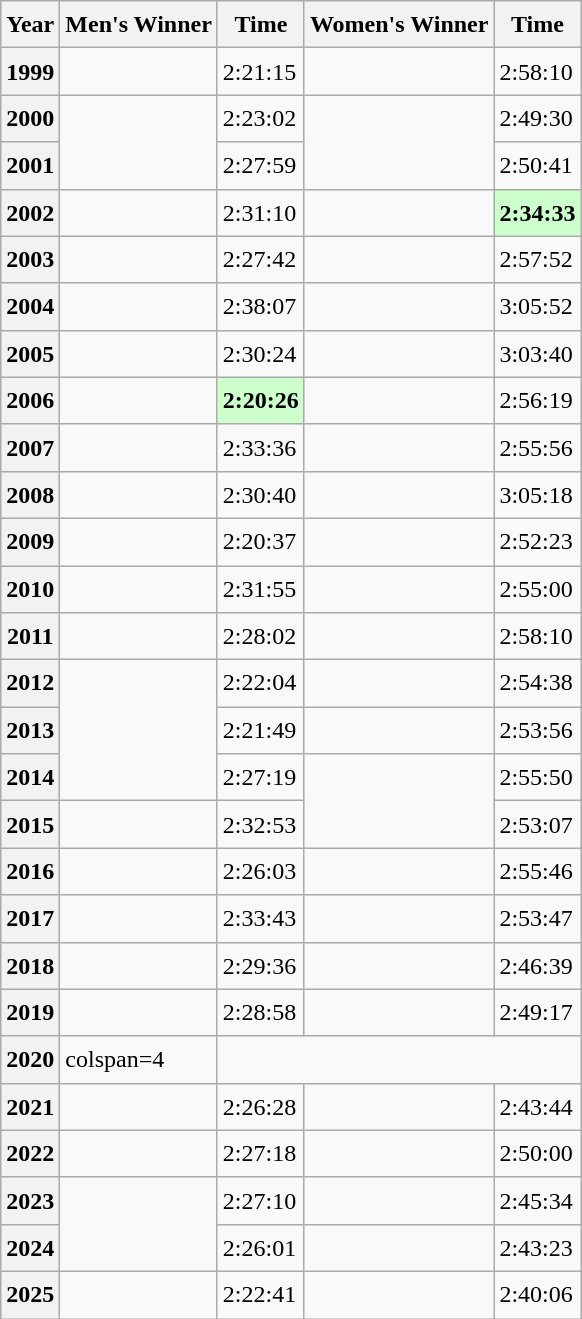<table class="wikitable sortable" style="font-size:1.00em; line-height:1.5em;">
<tr>
<th scope="col">Year</th>
<th scope="col">Men's Winner</th>
<th scope="col" data-sort-type="time">Time</th>
<th scope="col">Women's Winner</th>
<th scope="col" data-sort-type="time">Time</th>
</tr>
<tr>
<th scope="row">1999</th>
<td></td>
<td>2:21:15</td>
<td></td>
<td>2:58:10</td>
</tr>
<tr>
<th scope="row">2000</th>
<td rowspan="2" align="left"></td>
<td>2:23:02</td>
<td rowspan="2" align="left"></td>
<td>2:49:30</td>
</tr>
<tr>
<th scope="row">2001</th>
<td>2:27:59</td>
<td>2:50:41</td>
</tr>
<tr>
<th scope="row">2002</th>
<td></td>
<td>2:31:10</td>
<td></td>
<td style="background:#CCFFCC"><strong>2:34:33</strong></td>
</tr>
<tr>
<th scope="row">2003</th>
<td></td>
<td>2:27:42</td>
<td></td>
<td>2:57:52</td>
</tr>
<tr>
<th scope="row">2004</th>
<td></td>
<td>2:38:07</td>
<td></td>
<td>3:05:52</td>
</tr>
<tr>
<th scope="row">2005</th>
<td></td>
<td>2:30:24</td>
<td></td>
<td>3:03:40</td>
</tr>
<tr>
<th scope="row">2006</th>
<td></td>
<td style="background:#CCFFCC"><strong>2:20:26</strong></td>
<td></td>
<td>2:56:19</td>
</tr>
<tr>
<th scope="row">2007</th>
<td></td>
<td>2:33:36</td>
<td></td>
<td>2:55:56</td>
</tr>
<tr>
<th scope="row">2008</th>
<td></td>
<td>2:30:40</td>
<td></td>
<td>3:05:18</td>
</tr>
<tr>
<th scope="row">2009</th>
<td></td>
<td>2:20:37</td>
<td></td>
<td>2:52:23</td>
</tr>
<tr>
<th scope="row">2010</th>
<td></td>
<td>2:31:55</td>
<td></td>
<td>2:55:00</td>
</tr>
<tr>
<th scope="row">2011</th>
<td></td>
<td>2:28:02</td>
<td></td>
<td>2:58:10</td>
</tr>
<tr>
<th scope="row">2012</th>
<td rowspan="3" align="left"></td>
<td>2:22:04</td>
<td></td>
<td>2:54:38</td>
</tr>
<tr>
<th scope="row">2013</th>
<td>2:21:49</td>
<td></td>
<td>2:53:56</td>
</tr>
<tr>
<th scope="row">2014</th>
<td>2:27:19</td>
<td rowspan="2" align="left"></td>
<td>2:55:50</td>
</tr>
<tr>
<th scope="row">2015</th>
<td></td>
<td>2:32:53</td>
<td>2:53:07</td>
</tr>
<tr>
<th scope="row">2016</th>
<td></td>
<td>2:26:03</td>
<td></td>
<td>2:55:46</td>
</tr>
<tr>
<th scope="row">2017</th>
<td></td>
<td>2:33:43</td>
<td></td>
<td>2:53:47</td>
</tr>
<tr>
<th scope="row">2018</th>
<td></td>
<td>2:29:36</td>
<td></td>
<td>2:46:39</td>
</tr>
<tr>
<th scope="row">2019</th>
<td></td>
<td>2:28:58</td>
<td></td>
<td>2:49:17</td>
</tr>
<tr>
<th scope="row">2020</th>
<td>colspan=4 </td>
</tr>
<tr>
<th scope="row">2021</th>
<td></td>
<td>2:26:28</td>
<td></td>
<td>2:43:44</td>
</tr>
<tr>
<th scope="row">2022</th>
<td></td>
<td>2:27:18</td>
<td></td>
<td>2:50:00</td>
</tr>
<tr>
<th scope="row">2023</th>
<td rowspan="2" align="left"></td>
<td>2:27:10</td>
<td></td>
<td>2:45:34</td>
</tr>
<tr>
<th scope="row">2024</th>
<td>2:26:01</td>
<td></td>
<td>2:43:23</td>
</tr>
<tr>
<th>2025</th>
<td></td>
<td>2:22:41</td>
<td></td>
<td>2:40:06</td>
</tr>
</table>
